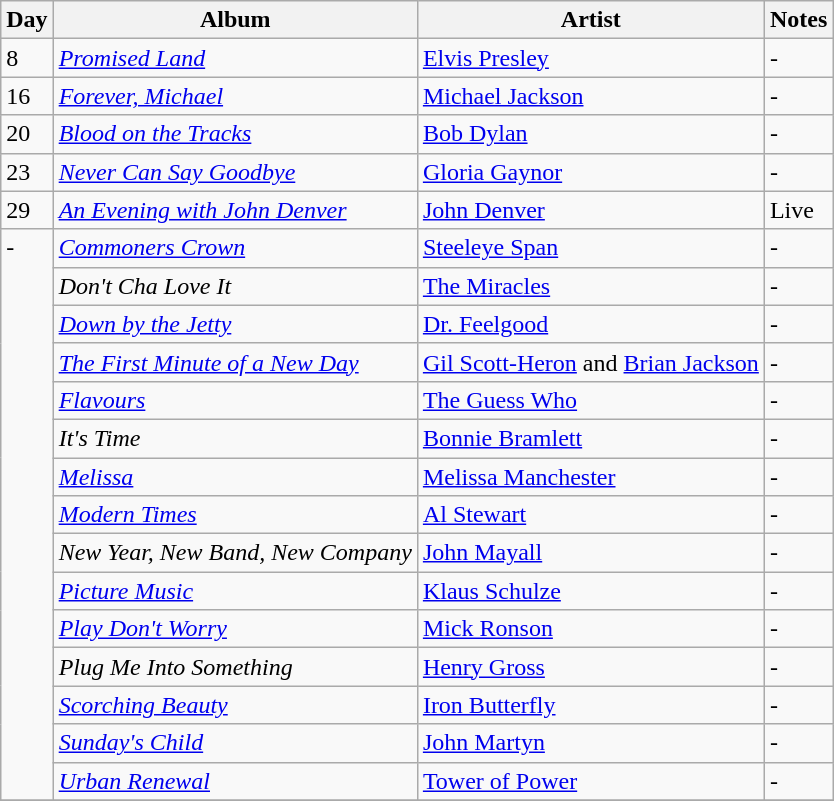<table class="wikitable">
<tr>
<th>Day</th>
<th>Album</th>
<th>Artist</th>
<th>Notes</th>
</tr>
<tr>
<td rowspan="1" valign="top">8</td>
<td><em><a href='#'>Promised Land</a></em></td>
<td><a href='#'>Elvis Presley</a></td>
<td>-</td>
</tr>
<tr>
<td rowspan="1" valign="top">16</td>
<td><em><a href='#'>Forever, Michael</a></em></td>
<td><a href='#'>Michael Jackson</a></td>
<td>-</td>
</tr>
<tr>
<td rowspan="1" valign="top">20</td>
<td><em><a href='#'>Blood on the Tracks</a></em></td>
<td><a href='#'>Bob Dylan</a></td>
<td>-</td>
</tr>
<tr>
<td rowspan="1" valign="top">23</td>
<td><em><a href='#'>Never Can Say Goodbye</a></em></td>
<td><a href='#'>Gloria Gaynor</a></td>
<td>-</td>
</tr>
<tr>
<td rowspan="1" valign="top">29</td>
<td><em><a href='#'>An Evening with John Denver</a></em></td>
<td><a href='#'>John Denver</a></td>
<td>Live</td>
</tr>
<tr>
<td rowspan="15" valign="top">-</td>
<td><em><a href='#'>Commoners Crown</a></em></td>
<td><a href='#'>Steeleye Span</a></td>
<td>-</td>
</tr>
<tr>
<td><em>Don't Cha Love It</em></td>
<td><a href='#'>The Miracles</a></td>
<td>-</td>
</tr>
<tr>
<td><em><a href='#'>Down by the Jetty</a></em></td>
<td><a href='#'>Dr. Feelgood</a></td>
<td>-</td>
</tr>
<tr>
<td><em><a href='#'>The First Minute of a New Day</a></em></td>
<td><a href='#'>Gil Scott-Heron</a> and <a href='#'>Brian Jackson</a></td>
<td>-</td>
</tr>
<tr>
<td><em><a href='#'>Flavours</a></em></td>
<td><a href='#'>The Guess Who</a></td>
<td>-</td>
</tr>
<tr>
<td><em>It's Time</em></td>
<td><a href='#'>Bonnie Bramlett</a></td>
<td>-</td>
</tr>
<tr>
<td><em><a href='#'>Melissa</a></em></td>
<td><a href='#'>Melissa Manchester</a></td>
<td>-</td>
</tr>
<tr>
<td><em><a href='#'>Modern Times</a></em></td>
<td><a href='#'>Al Stewart</a></td>
<td>-</td>
</tr>
<tr>
<td><em>New Year, New Band, New Company</em></td>
<td><a href='#'>John Mayall</a></td>
<td>-</td>
</tr>
<tr>
<td><em><a href='#'>Picture Music</a></em></td>
<td><a href='#'>Klaus Schulze</a></td>
<td>-</td>
</tr>
<tr>
<td><em><a href='#'>Play Don't Worry</a></em></td>
<td><a href='#'>Mick Ronson</a></td>
<td>-</td>
</tr>
<tr>
<td><em>Plug Me Into Something</em></td>
<td><a href='#'>Henry Gross</a></td>
<td>-</td>
</tr>
<tr>
<td><em><a href='#'>Scorching Beauty</a></em></td>
<td><a href='#'>Iron Butterfly</a></td>
<td>-</td>
</tr>
<tr>
<td><em><a href='#'>Sunday's Child</a></em></td>
<td><a href='#'>John Martyn</a></td>
<td>-</td>
</tr>
<tr>
<td><em><a href='#'>Urban Renewal</a></em></td>
<td><a href='#'>Tower of Power</a></td>
<td>-</td>
</tr>
<tr>
</tr>
</table>
